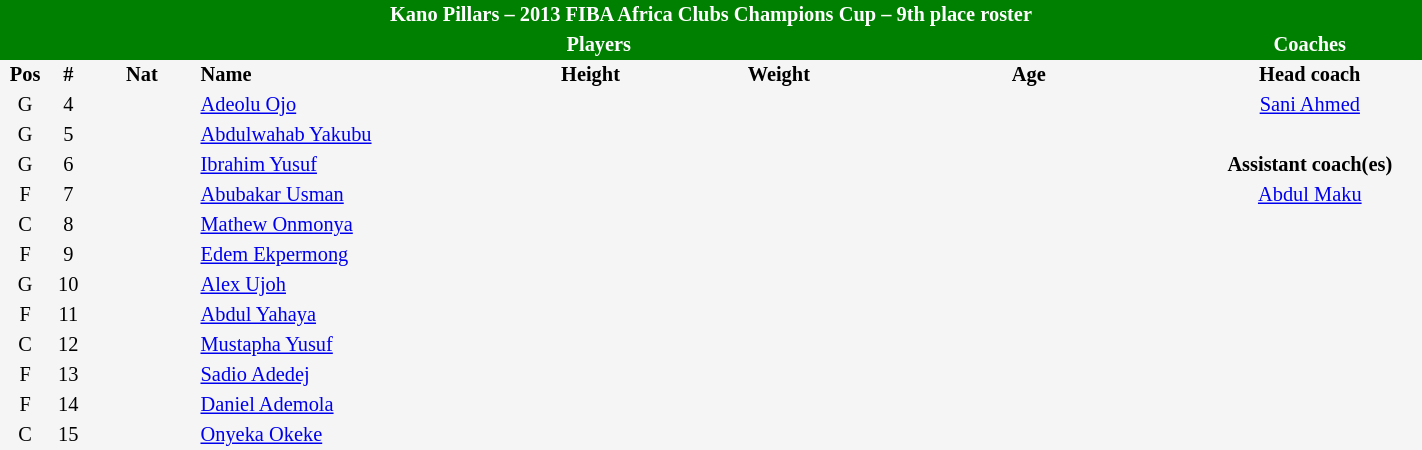<table border=0 cellpadding=2 cellspacing=0  |- bgcolor=#f5f5f5 style="text-align:center; font-size:85%;" width=75%>
<tr>
<td colspan="8" style="background: green; color: white"><strong>Kano Pillars – 2013 FIBA Africa Clubs Champions Cup – 9th place roster</strong></td>
</tr>
<tr>
<td colspan="7" style="background: green; color: white"><strong>Players</strong></td>
<td style="background: green; color: white"><strong>Coaches</strong></td>
</tr>
<tr style="background=#f5f5f5; color: black">
<th width=5px>Pos</th>
<th width=5px>#</th>
<th width=50px>Nat</th>
<th width=135px align=left>Name</th>
<th width=100px>Height</th>
<th width=75px>Weight</th>
<th width=160px>Age</th>
<th width=105px>Head coach</th>
</tr>
<tr>
<td>G</td>
<td>4</td>
<td></td>
<td align=left><a href='#'>Adeolu Ojo</a></td>
<td><span></span></td>
<td><span></span></td>
<td><span></span></td>
<td> <a href='#'>Sani Ahmed</a></td>
</tr>
<tr>
<td>G</td>
<td>5</td>
<td></td>
<td align=left><a href='#'>Abdulwahab Yakubu</a></td>
<td><span></span></td>
<td><span></span></td>
<td></td>
</tr>
<tr>
<td>G</td>
<td>6</td>
<td></td>
<td align=left><a href='#'>Ibrahim Yusuf</a></td>
<td><span></span></td>
<td></td>
<td><span></span></td>
<td><strong>Assistant coach(es)</strong></td>
</tr>
<tr>
<td>F</td>
<td>7</td>
<td></td>
<td align=left><a href='#'>Abubakar Usman</a></td>
<td><span></span></td>
<td></td>
<td><span></span></td>
<td> <a href='#'>Abdul Maku</a></td>
</tr>
<tr>
<td>C</td>
<td>8</td>
<td></td>
<td align=left><a href='#'>Mathew Onmonya</a></td>
<td><span></span></td>
<td></td>
<td><span></span></td>
</tr>
<tr>
<td>F</td>
<td>9</td>
<td></td>
<td align=left><a href='#'>Edem Ekpermong</a></td>
<td></td>
<td></td>
<td></td>
</tr>
<tr>
<td>G</td>
<td>10</td>
<td></td>
<td align=left><a href='#'>Alex Ujoh</a></td>
<td><span></span></td>
<td></td>
<td><span></span></td>
</tr>
<tr>
<td>F</td>
<td>11</td>
<td></td>
<td align=left><a href='#'>Abdul Yahaya</a></td>
<td><span></span></td>
<td></td>
<td></td>
</tr>
<tr>
<td>C</td>
<td>12</td>
<td></td>
<td align=left><a href='#'>Mustapha Yusuf</a></td>
<td><span></span></td>
<td></td>
<td><span></span></td>
</tr>
<tr>
<td>F</td>
<td>13</td>
<td></td>
<td align=left><a href='#'>Sadio Adedej</a></td>
<td></td>
<td></td>
<td></td>
</tr>
<tr>
<td>F</td>
<td>14</td>
<td></td>
<td align=left><a href='#'>Daniel Ademola</a></td>
<td><span></span></td>
<td></td>
<td><span></span></td>
</tr>
<tr>
<td>C</td>
<td>15</td>
<td></td>
<td align=left><a href='#'>Onyeka Okeke</a></td>
<td><span></span></td>
<td></td>
<td><span></span></td>
</tr>
</table>
